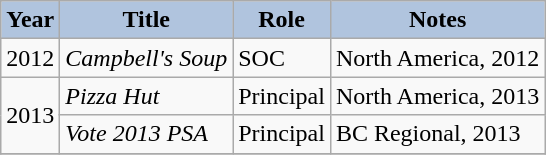<table class="wikitable" style="font-size:100%">
<tr style="text-align:center;">
<th style="background:#B0C4DE;">Year</th>
<th style="background:#B0C4DE;">Title</th>
<th style="background:#B0C4DE;">Role</th>
<th style="background:#B0C4DE;">Notes</th>
</tr>
<tr>
<td rowspan="1">2012</td>
<td><em>Campbell's Soup</em></td>
<td>SOC</td>
<td>North America, 2012</td>
</tr>
<tr>
<td rowspan="2">2013</td>
<td><em>Pizza Hut</em></td>
<td>Principal</td>
<td>North America, 2013</td>
</tr>
<tr>
<td><em>Vote 2013 PSA</em></td>
<td>Principal</td>
<td>BC Regional, 2013</td>
</tr>
<tr>
</tr>
</table>
